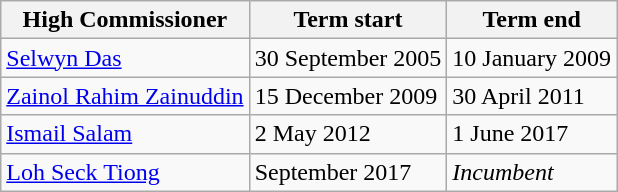<table class=wikitable>
<tr>
<th>High Commissioner</th>
<th>Term start</th>
<th>Term end</th>
</tr>
<tr>
<td><a href='#'>Selwyn Das</a></td>
<td>30 September 2005</td>
<td>10 January 2009</td>
</tr>
<tr>
<td><a href='#'>Zainol Rahim Zainuddin</a></td>
<td>15 December 2009</td>
<td>30 April 2011</td>
</tr>
<tr>
<td><a href='#'>Ismail Salam</a></td>
<td>2 May 2012</td>
<td>1 June 2017</td>
</tr>
<tr>
<td><a href='#'>Loh Seck Tiong</a></td>
<td>September 2017</td>
<td><em>Incumbent</em></td>
</tr>
</table>
